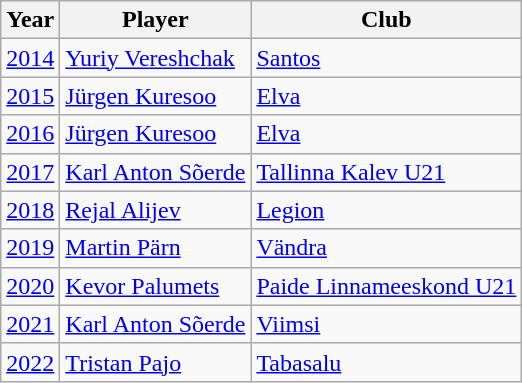<table class="wikitable">
<tr>
<th>Year</th>
<th>Player</th>
<th>Club</th>
</tr>
<tr>
<td><a href='#'>2014</a></td>
<td> <a href='#'>Yuriy Vereshchak</a></td>
<td><a href='#'>Santos</a></td>
</tr>
<tr>
<td><a href='#'>2015</a></td>
<td> <a href='#'>Jürgen Kuresoo</a></td>
<td><a href='#'>Elva</a></td>
</tr>
<tr>
<td><a href='#'>2016</a></td>
<td> <a href='#'>Jürgen Kuresoo</a></td>
<td><a href='#'>Elva</a></td>
</tr>
<tr>
<td><a href='#'>2017</a></td>
<td> <a href='#'>Karl Anton Sõerde</a></td>
<td><a href='#'>Tallinna Kalev U21</a></td>
</tr>
<tr>
<td><a href='#'>2018</a></td>
<td> <a href='#'>Rejal Alijev</a></td>
<td><a href='#'>Legion</a></td>
</tr>
<tr>
<td><a href='#'>2019</a></td>
<td> <a href='#'>Martin Pärn</a></td>
<td><a href='#'>Vändra</a></td>
</tr>
<tr>
<td><a href='#'>2020</a></td>
<td> <a href='#'>Kevor Palumets</a></td>
<td><a href='#'>Paide Linnameeskond U21</a></td>
</tr>
<tr>
<td><a href='#'>2021</a></td>
<td> <a href='#'>Karl Anton Sõerde</a></td>
<td><a href='#'>Viimsi</a></td>
</tr>
<tr>
<td><a href='#'>2022</a></td>
<td> <a href='#'>Tristan Pajo</a></td>
<td><a href='#'>Tabasalu</a></td>
</tr>
</table>
